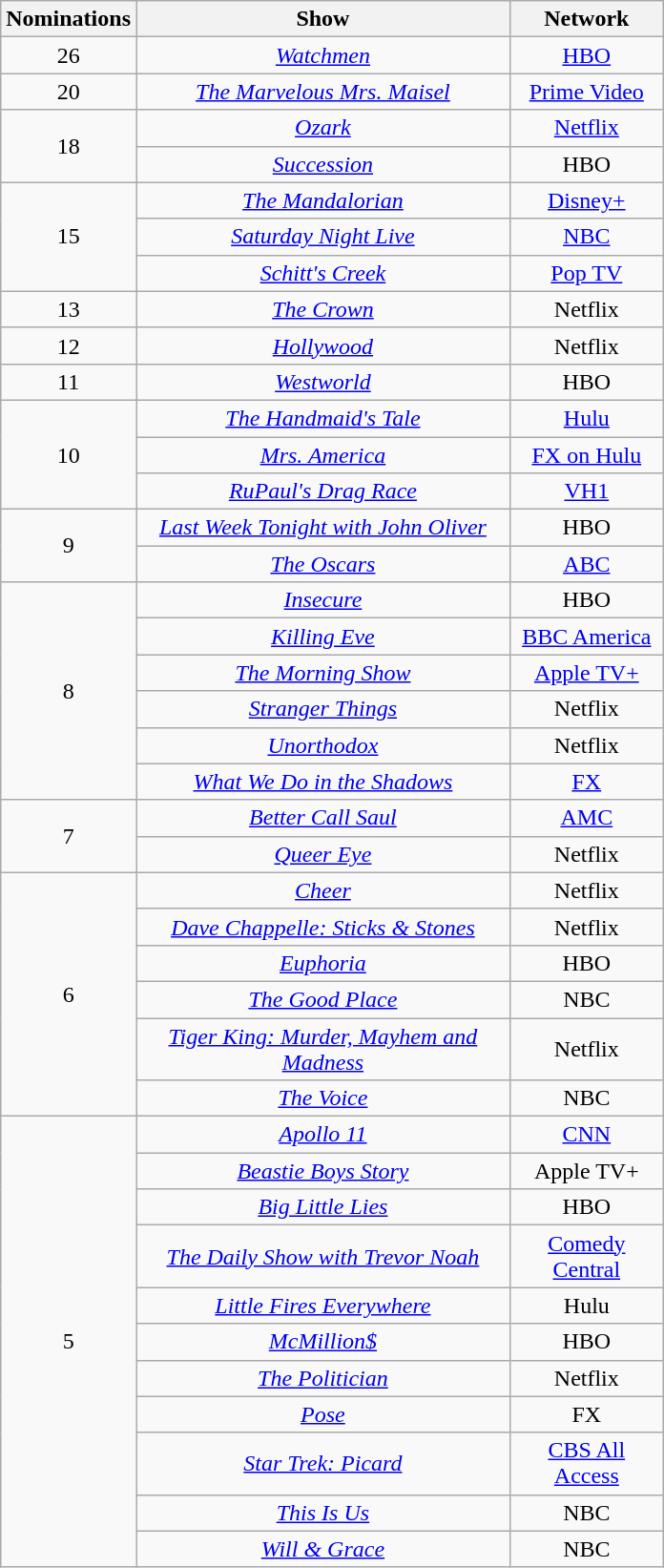<table class="wikitable sortable" style="text-align: center; max-width:29em">
<tr>
<th scope="col">Nominations</th>
<th scope="col">Show</th>
<th scope="col">Network</th>
</tr>
<tr>
<td scope="row">26</td>
<td><em><a href='#'>Watchmen</a></em></td>
<td><a href='#'>HBO</a></td>
</tr>
<tr>
<td scope="row">20</td>
<td data-sort-value="Marvelous Mrs. Maisel"><em><a href='#'>The Marvelous Mrs. Maisel</a></em></td>
<td><a href='#'>Prime Video</a></td>
</tr>
<tr>
<td scope="row" rowspan="2">18</td>
<td><em><a href='#'>Ozark</a></em></td>
<td><a href='#'>Netflix</a></td>
</tr>
<tr>
<td><em><a href='#'>Succession</a></em></td>
<td>HBO</td>
</tr>
<tr>
<td scope="row" rowspan="3">15</td>
<td data-sort-value="Mandalorian"><em><a href='#'>The Mandalorian</a></em></td>
<td><a href='#'>Disney+</a></td>
</tr>
<tr>
<td><em><a href='#'>Saturday Night Live</a></em></td>
<td><a href='#'>NBC</a></td>
</tr>
<tr>
<td><em><a href='#'>Schitt's Creek</a></em></td>
<td><a href='#'>Pop TV</a></td>
</tr>
<tr>
<td scope="row">13</td>
<td data-sort-value="Crown"><em><a href='#'>The Crown</a></em></td>
<td>Netflix</td>
</tr>
<tr>
<td scope="row">12</td>
<td><em><a href='#'>Hollywood</a></em></td>
<td>Netflix</td>
</tr>
<tr>
<td scope="row">11</td>
<td><em><a href='#'>Westworld</a></em></td>
<td>HBO</td>
</tr>
<tr>
<td scope="row" rowspan="3">10</td>
<td data-sort-value="Handmaid's Tale"><em><a href='#'>The Handmaid's Tale</a></em></td>
<td><a href='#'>Hulu</a></td>
</tr>
<tr>
<td><em><a href='#'>Mrs. America</a></em></td>
<td><a href='#'>FX on Hulu</a></td>
</tr>
<tr>
<td><em><a href='#'>RuPaul's Drag Race</a></em></td>
<td><a href='#'>VH1</a></td>
</tr>
<tr>
<td scope="row" rowspan="2">9</td>
<td><em><a href='#'>Last Week Tonight with John Oliver</a></em></td>
<td>HBO</td>
</tr>
<tr>
<td data-sort-value="Oscars"><em><a href='#'>The Oscars</a></em></td>
<td><a href='#'>ABC</a></td>
</tr>
<tr>
<td scope="row" rowspan="6">8</td>
<td><em><a href='#'>Insecure</a></em></td>
<td>HBO</td>
</tr>
<tr>
<td><em><a href='#'>Killing Eve</a></em></td>
<td><a href='#'>BBC America</a></td>
</tr>
<tr>
<td data-sort-value="Morning Show"><em><a href='#'>The Morning Show</a></em></td>
<td><a href='#'>Apple TV+</a></td>
</tr>
<tr>
<td><em><a href='#'>Stranger Things</a></em></td>
<td>Netflix</td>
</tr>
<tr>
<td><em><a href='#'>Unorthodox</a></em></td>
<td>Netflix</td>
</tr>
<tr>
<td><em><a href='#'>What We Do in the Shadows</a></em></td>
<td><a href='#'>FX</a></td>
</tr>
<tr>
<td scope="row" rowspan="2">7</td>
<td><em><a href='#'>Better Call Saul</a></em></td>
<td><a href='#'>AMC</a></td>
</tr>
<tr>
<td><em><a href='#'>Queer Eye</a></em></td>
<td>Netflix</td>
</tr>
<tr>
<td scope="row" rowspan="6">6</td>
<td><em><a href='#'>Cheer</a></em></td>
<td>Netflix</td>
</tr>
<tr>
<td><em><a href='#'>Dave Chappelle: Sticks & Stones</a></em></td>
<td>Netflix</td>
</tr>
<tr>
<td><em><a href='#'>Euphoria</a></em></td>
<td>HBO</td>
</tr>
<tr>
<td data-sort-value="Good Place"><em><a href='#'>The Good Place</a></em></td>
<td>NBC</td>
</tr>
<tr>
<td><em><a href='#'>Tiger King: Murder, Mayhem and Madness</a></em></td>
<td>Netflix</td>
</tr>
<tr>
<td data-sort-value="Voice"><em><a href='#'>The Voice</a></em></td>
<td>NBC</td>
</tr>
<tr>
<td scope="row" rowspan="11">5</td>
<td><em><a href='#'>Apollo 11</a></em></td>
<td><a href='#'>CNN</a></td>
</tr>
<tr>
<td><em><a href='#'>Beastie Boys Story</a></em></td>
<td>Apple TV+</td>
</tr>
<tr>
<td><em><a href='#'>Big Little Lies</a></em></td>
<td>HBO</td>
</tr>
<tr>
<td data-sort-value="Daily Show with Trevor Noah"><em><a href='#'>The Daily Show with Trevor Noah</a></em></td>
<td><a href='#'>Comedy Central</a></td>
</tr>
<tr>
<td><em><a href='#'>Little Fires Everywhere</a></em></td>
<td>Hulu</td>
</tr>
<tr>
<td><em><a href='#'>McMillion$</a></em></td>
<td>HBO</td>
</tr>
<tr>
<td data-sort-value="Politician"><em><a href='#'>The Politician</a></em></td>
<td>Netflix</td>
</tr>
<tr>
<td><em><a href='#'>Pose</a></em></td>
<td>FX</td>
</tr>
<tr>
<td><em><a href='#'>Star Trek: Picard</a></em></td>
<td><a href='#'>CBS All Access</a></td>
</tr>
<tr>
<td><em><a href='#'>This Is Us</a></em></td>
<td>NBC</td>
</tr>
<tr>
<td><em><a href='#'>Will & Grace</a></em></td>
<td>NBC</td>
</tr>
</table>
